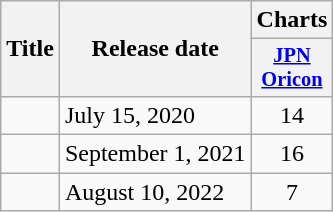<table class="wikitable">
<tr>
<th rowspan="2">Title</th>
<th rowspan="2">Release date</th>
<th colspan="1">Charts</th>
</tr>
<tr>
<th style="width:3em;font-size:85%;"><a href='#'>JPN<br>Oricon</a><br></th>
</tr>
<tr>
<td></td>
<td> July 15, 2020</td>
<td style="text-align:center;">14</td>
</tr>
<tr>
<td></td>
<td> September 1, 2021</td>
<td style="text-align:center;">16</td>
</tr>
<tr>
<td></td>
<td>August 10, 2022</td>
<td style="text-align:center;">7</td>
</tr>
</table>
